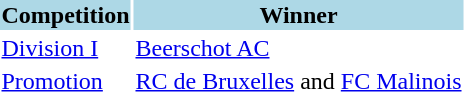<table>
<tr style="background:lightblue;">
<th>Competition</th>
<th>Winner</th>
</tr>
<tr>
<td><a href='#'>Division I</a></td>
<td><a href='#'>Beerschot AC</a></td>
</tr>
<tr>
<td><a href='#'>Promotion</a></td>
<td><a href='#'>RC de Bruxelles</a> and <a href='#'>FC Malinois</a></td>
</tr>
</table>
